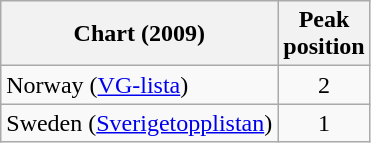<table class="wikitable">
<tr>
<th>Chart (2009)</th>
<th>Peak<br>position</th>
</tr>
<tr>
<td>Norway (<a href='#'>VG-lista</a>)</td>
<td align="center">2</td>
</tr>
<tr>
<td>Sweden (<a href='#'>Sverigetopplistan</a>)</td>
<td align="center">1</td>
</tr>
</table>
